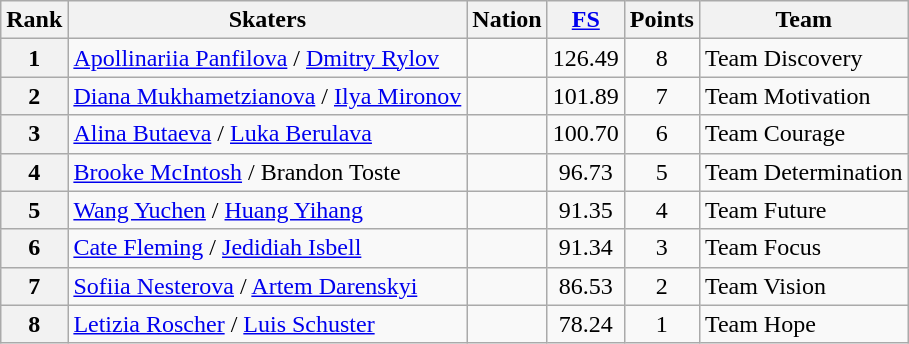<table class="wikitable sortable" style="text-align:left">
<tr>
<th scope="col">Rank</th>
<th scope="col">Skaters</th>
<th scope="col">Nation</th>
<th scope="col"><a href='#'>FS</a></th>
<th scope="col">Points</th>
<th scope="col">Team</th>
</tr>
<tr>
<th scope="row">1</th>
<td><a href='#'>Apollinariia Panfilova</a> / <a href='#'>Dmitry Rylov</a></td>
<td></td>
<td align="center">126.49</td>
<td align="center">8</td>
<td>Team Discovery</td>
</tr>
<tr>
<th scope="row">2</th>
<td><a href='#'>Diana Mukhametzianova</a> / <a href='#'>Ilya Mironov</a></td>
<td></td>
<td align="center">101.89</td>
<td align="center">7</td>
<td>Team Motivation</td>
</tr>
<tr>
<th scope="row">3</th>
<td><a href='#'>Alina Butaeva</a> / <a href='#'>Luka Berulava</a></td>
<td></td>
<td align="center">100.70</td>
<td align="center">6</td>
<td>Team Courage</td>
</tr>
<tr>
<th scope="row">4</th>
<td><a href='#'>Brooke McIntosh</a> / Brandon Toste</td>
<td></td>
<td align="center">96.73</td>
<td align="center">5</td>
<td>Team Determination</td>
</tr>
<tr>
<th scope="row">5</th>
<td><a href='#'>Wang Yuchen</a> / <a href='#'>Huang Yihang</a></td>
<td></td>
<td align="center">91.35</td>
<td align="center">4</td>
<td>Team Future</td>
</tr>
<tr>
<th scope="row">6</th>
<td><a href='#'>Cate Fleming</a> / <a href='#'>Jedidiah Isbell</a></td>
<td></td>
<td align="center">91.34</td>
<td align="center">3</td>
<td>Team Focus</td>
</tr>
<tr>
<th scope="row">7</th>
<td><a href='#'>Sofiia Nesterova</a> / <a href='#'>Artem Darenskyi</a></td>
<td></td>
<td align="center">86.53</td>
<td align="center">2</td>
<td>Team Vision</td>
</tr>
<tr>
<th scope="row">8</th>
<td><a href='#'>Letizia Roscher</a> / <a href='#'>Luis Schuster</a></td>
<td></td>
<td align="center">78.24</td>
<td align="center">1</td>
<td>Team Hope</td>
</tr>
</table>
